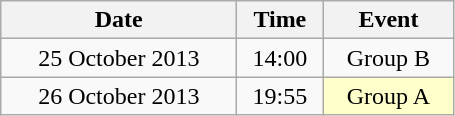<table class = "wikitable" style="text-align:center;">
<tr>
<th width=150>Date</th>
<th width=50>Time</th>
<th width=80>Event</th>
</tr>
<tr>
<td>25 October 2013</td>
<td>14:00</td>
<td>Group B</td>
</tr>
<tr>
<td>26 October 2013</td>
<td>19:55</td>
<td bgcolor=ffffcc>Group A</td>
</tr>
</table>
